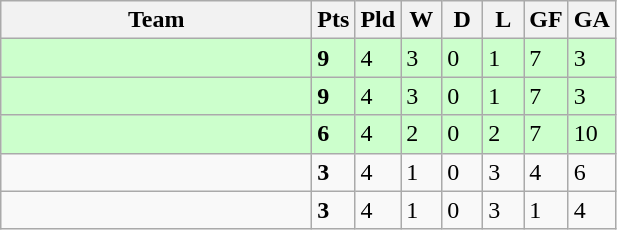<table class="wikitable">
<tr>
<th width=200>Team</th>
<th width=20>Pts</th>
<th width=20>Pld</th>
<th width=20>W</th>
<th width=20>D</th>
<th width=20>L</th>
<th width=20>GF</th>
<th width=20>GA</th>
</tr>
<tr style="background:#ccffcc">
<td style="text-align:left"></td>
<td><strong>9</strong></td>
<td>4</td>
<td>3</td>
<td>0</td>
<td>1</td>
<td>7</td>
<td>3</td>
</tr>
<tr style="background:#ccffcc">
<td style="text-align:left"></td>
<td><strong>9</strong></td>
<td>4</td>
<td>3</td>
<td>0</td>
<td>1</td>
<td>7</td>
<td>3</td>
</tr>
<tr style="background:#ccffcc">
<td style="text-align:left"></td>
<td><strong>6</strong></td>
<td>4</td>
<td>2</td>
<td>0</td>
<td>2</td>
<td>7</td>
<td>10</td>
</tr>
<tr>
<td style="text-align:left"></td>
<td><strong>3</strong></td>
<td>4</td>
<td>1</td>
<td>0</td>
<td>3</td>
<td>4</td>
<td>6</td>
</tr>
<tr>
<td style="text-align:left"></td>
<td><strong>3</strong></td>
<td>4</td>
<td>1</td>
<td>0</td>
<td>3</td>
<td>1</td>
<td>4</td>
</tr>
</table>
